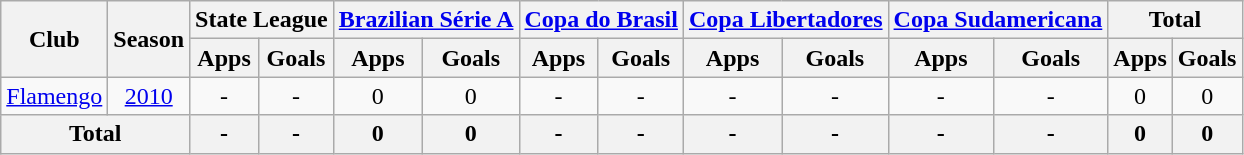<table class="wikitable" style="text-align: center;">
<tr>
<th rowspan="2">Club</th>
<th rowspan="2">Season</th>
<th colspan="2">State League</th>
<th colspan="2"><a href='#'>Brazilian Série A</a></th>
<th colspan="2"><a href='#'>Copa do Brasil</a></th>
<th colspan="2"><a href='#'>Copa Libertadores</a></th>
<th colspan="2"><a href='#'>Copa Sudamericana</a></th>
<th colspan="2">Total</th>
</tr>
<tr>
<th>Apps</th>
<th>Goals</th>
<th>Apps</th>
<th>Goals</th>
<th>Apps</th>
<th>Goals</th>
<th>Apps</th>
<th>Goals</th>
<th>Apps</th>
<th>Goals</th>
<th>Apps</th>
<th>Goals</th>
</tr>
<tr>
<td rowspan="1" valign="center"><a href='#'>Flamengo</a></td>
<td><a href='#'>2010</a></td>
<td>-</td>
<td>-</td>
<td>0</td>
<td>0</td>
<td>-</td>
<td>-</td>
<td>-</td>
<td>-</td>
<td>-</td>
<td>-</td>
<td>0</td>
<td>0</td>
</tr>
<tr>
<th colspan="2"><strong>Total</strong></th>
<th>-</th>
<th>-</th>
<th>0</th>
<th>0</th>
<th>-</th>
<th>-</th>
<th>-</th>
<th>-</th>
<th>-</th>
<th>-</th>
<th>0</th>
<th>0</th>
</tr>
</table>
